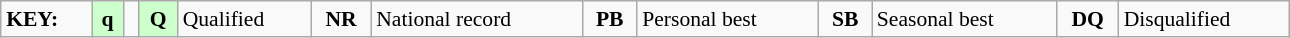<table class="wikitable" style="margin:0.5em auto; font-size:90%;position:relative;" width=68%>
<tr>
<td><strong>KEY:</strong></td>
<td bgcolor=ccffcc align=center><strong>q</strong></td>
<td></td>
<td bgcolor=ccffcc align=center><strong>Q</strong></td>
<td>Qualified</td>
<td align=center><strong>NR</strong></td>
<td>National record</td>
<td align=center><strong>PB</strong></td>
<td>Personal best</td>
<td align=center><strong>SB</strong></td>
<td>Seasonal best</td>
<td align=center><strong>DQ</strong></td>
<td>Disqualified</td>
</tr>
</table>
